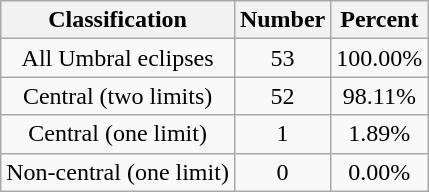<table class="wikitable sortable">
<tr align=center>
<th>Classification</th>
<th>Number</th>
<th>Percent</th>
</tr>
<tr align=center>
<td>All Umbral eclipses</td>
<td>53</td>
<td>100.00%</td>
</tr>
<tr align=center>
<td>Central (two limits)</td>
<td>52</td>
<td>98.11%</td>
</tr>
<tr align=center>
<td>Central (one limit)</td>
<td>1</td>
<td>1.89%</td>
</tr>
<tr align=center>
<td>Non-central (one limit)</td>
<td>0</td>
<td>0.00%</td>
</tr>
</table>
